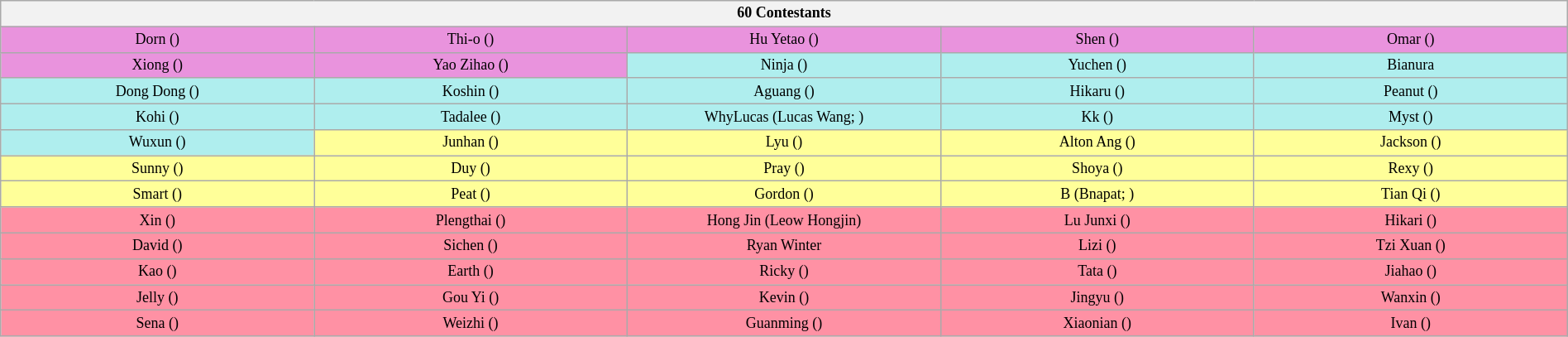<table class="wikitable" style="text-align:center; width:100%; font-size: 75%">
<tr>
<th colspan="5">60 Contestants</th>
</tr>
<tr>
<td style="width:20%; background:#E993DD">Dorn ()</td>
<td style="width:20%; background:#E993DD">Thi-o ()</td>
<td style="width:20%; background:#E993DD">Hu Yetao ()</td>
<td style="width:20%; background:#E993DD">Shen ()</td>
<td style="width:20%; background:#E993DD">Omar ()</td>
</tr>
<tr>
<td style="background:#E993DD">Xiong ()</td>
<td style="background:#E993DD">Yao Zihao ()</td>
<td style="background:#AFEEEE">Ninja ()</td>
<td style="background:#AFEEEE">Yuchen ()</td>
<td style="background:#AFEEEE">Bianura</td>
</tr>
<tr>
<td style="background:#AFEEEE">Dong Dong ()</td>
<td style="background:#AFEEEE">Koshin ()</td>
<td style="background:#AFEEEE">Aguang ()</td>
<td style="background:#AFEEEE">Hikaru ()</td>
<td style="background:#AFEEEE">Peanut ()</td>
</tr>
<tr>
<td style="background:#AFEEEE">Kohi ()</td>
<td style="background:#AFEEEE">Tadalee ()</td>
<td style="background:#AFEEEE">WhyLucas (Lucas Wang; )</td>
<td style="background:#AFEEEE">Kk ()</td>
<td style="background:#AFEEEE">Myst ()</td>
</tr>
<tr>
<td style="background:#AFEEEE">Wuxun ()</td>
<td style="background:#FFFF99">Junhan ()</td>
<td style="background:#FFFF99">Lyu ()</td>
<td style="background:#FFFF99">Alton Ang ()</td>
<td style="background:#FFFF99">Jackson ()</td>
</tr>
<tr>
<td style="background:#FFFF99">Sunny ()</td>
<td style="background:#FFFF99">Duy ()</td>
<td style="background:#FFFF99">Pray ()</td>
<td style="background:#FFFF99">Shoya ()</td>
<td style="background:#FFFF99">Rexy ()</td>
</tr>
<tr>
<td style="background:#FFFF99">Smart ()</td>
<td style="background:#FFFF99">Peat ()</td>
<td style="background:#FFFF99">Gordon ()</td>
<td style="background:#FFFF99">B (Bnapat; )</td>
<td style="background:#FFFF99">Tian Qi ()</td>
</tr>
<tr>
<td style="background:#FF91A4">Xin ()</td>
<td style="background:#FF91A4">Plengthai ()</td>
<td style="background:#FF91A4">Hong Jin (Leow Hongjin)</td>
<td style="background:#FF91A4">Lu Junxi ()</td>
<td style="background:#FF91A4">Hikari ()</td>
</tr>
<tr>
<td style="background:#FF91A4">David ()</td>
<td style="background:#FF91A4">Sichen ()</td>
<td style="background:#FF91A4">Ryan Winter</td>
<td style="background:#FF91A4">Lizi ()</td>
<td style="background:#FF91A4">Tzi Xuan ()</td>
</tr>
<tr>
<td style="background:#FF91A4">Kao ()</td>
<td style="background:#FF91A4">Earth ()</td>
<td style="background:#FF91A4">Ricky ()</td>
<td style="background:#FF91A4">Tata ()</td>
<td style="background:#FF91A4">Jiahao ()</td>
</tr>
<tr>
<td style="background:#FF91A4">Jelly ()</td>
<td style="background:#FF91A4">Gou Yi ()</td>
<td style="background:#FF91A4">Kevin ()</td>
<td style="background:#FF91A4">Jingyu ()</td>
<td style="background:#FF91A4">Wanxin ()</td>
</tr>
<tr>
<td style="background:#FF91A4">Sena ()</td>
<td style="background:#FF91A4">Weizhi ()</td>
<td style="background:#FF91A4">Guanming ()</td>
<td style="background:#FF91A4">Xiaonian ()</td>
<td style="background:#FF91A4">Ivan ()</td>
</tr>
</table>
